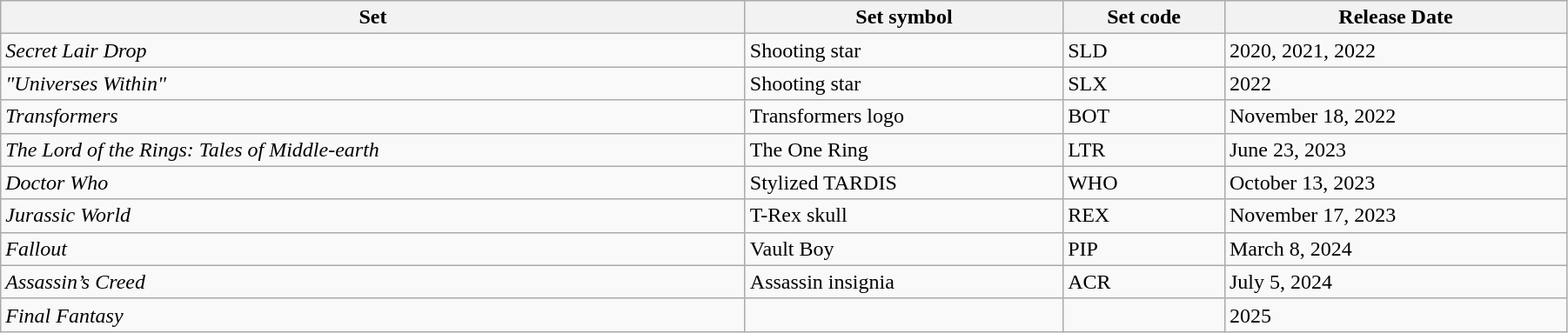<table class="wikitable" align="center" cellspacing="0" cellpadding="5" border="1" width="95%">
<tr>
<th>Set</th>
<th>Set symbol</th>
<th>Set code</th>
<th>Release Date</th>
</tr>
<tr>
<td><em>Secret Lair Drop</em></td>
<td>Shooting star</td>
<td>SLD</td>
<td>2020, 2021, 2022</td>
</tr>
<tr>
<td><em>"Universes Within"</em></td>
<td>Shooting star</td>
<td>SLX</td>
<td>2022</td>
</tr>
<tr>
<td><em>Transformers</em></td>
<td>Transformers logo</td>
<td>BOT</td>
<td>November 18, 2022</td>
</tr>
<tr>
<td><em>The Lord of the Rings: Tales of Middle-earth</em></td>
<td>The One Ring</td>
<td>LTR</td>
<td>June 23, 2023</td>
</tr>
<tr>
<td><em>Doctor Who</em></td>
<td>Stylized TARDIS</td>
<td>WHO</td>
<td>October 13, 2023</td>
</tr>
<tr>
<td><em>Jurassic World</em></td>
<td>T-Rex skull</td>
<td>REX</td>
<td>November 17, 2023</td>
</tr>
<tr>
<td><em>Fallout</em></td>
<td>Vault Boy</td>
<td>PIP</td>
<td>March 8, 2024</td>
</tr>
<tr>
<td><em>Assassin’s Creed</em></td>
<td>Assassin insignia</td>
<td>ACR</td>
<td>July 5, 2024</td>
</tr>
<tr>
<td><em>Final Fantasy</em></td>
<td></td>
<td></td>
<td>2025</td>
</tr>
</table>
